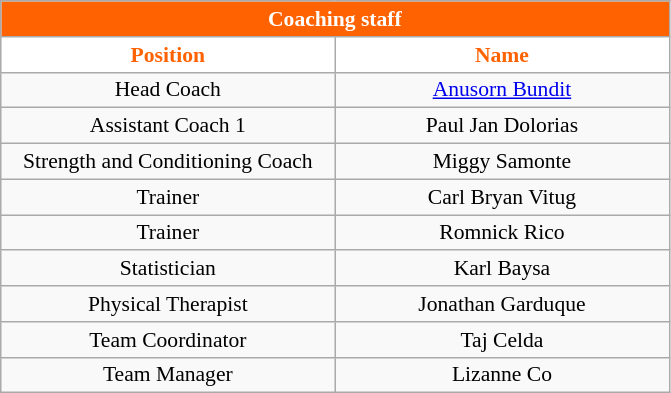<table class="wikitable sortable" style="font-size:90%; text-align:center;">
<tr>
<th colspan="5" style= "background:#FF6201; color:white; text-align: center">Coaching staff</th>
</tr>
<tr align=center>
<th style="width:15em; background:white; color:#FF6201;">Position</th>
<th style="width:15em; background:white; color:#FF6201;">Name</th>
</tr>
<tr>
<td>Head Coach</td>
<td><a href='#'>Anusorn Bundit</a></td>
</tr>
<tr>
<td>Assistant Coach 1</td>
<td>Paul Jan Dolorias</td>
</tr>
<tr>
<td>Strength and Conditioning Coach</td>
<td>Miggy Samonte</td>
</tr>
<tr>
<td>Trainer</td>
<td>Carl Bryan Vitug</td>
</tr>
<tr>
<td>Trainer</td>
<td>Romnick Rico</td>
</tr>
<tr>
<td>Statistician</td>
<td>Karl Baysa</td>
</tr>
<tr>
<td>Physical Therapist</td>
<td>Jonathan Garduque</td>
</tr>
<tr>
<td>Team Coordinator</td>
<td>Taj Celda</td>
</tr>
<tr>
<td>Team Manager</td>
<td>Lizanne Co</td>
</tr>
</table>
